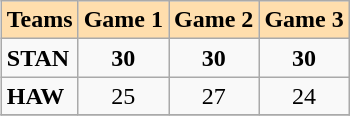<table class="wikitable" align=right>
<tr bgcolor=#ffdead align=center>
<td colspan=1><strong>Teams</strong></td>
<td colspan=1><strong>Game 1</strong></td>
<td colspan=1><strong>Game 2</strong></td>
<td colspan=1><strong>Game 3</strong></td>
</tr>
<tr>
<td><strong>STAN</strong></td>
<td align=center><strong>30</strong></td>
<td align=center><strong>30</strong></td>
<td align=center><strong>30</strong></td>
</tr>
<tr>
<td><strong>HAW</strong></td>
<td align=center>25</td>
<td align=center>27</td>
<td align=center>24</td>
</tr>
<tr>
</tr>
</table>
